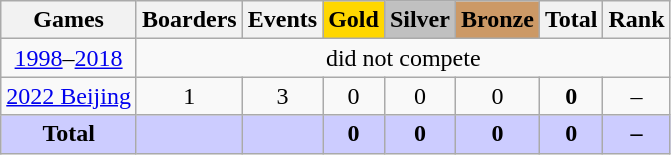<table class="wikitable sortable collapsible collapsed">
<tr>
<th>Games</th>
<th>Boarders</th>
<th>Events</th>
<th style="text-align:center; background-color:gold;">Gold</th>
<th style="text-align:center; background-color:silver;">Silver</th>
<th style="text-align:center; background-color:#c96;">Bronze</th>
<th>Total</th>
<th>Rank</th>
</tr>
<tr align=center>
<td><a href='#'>1998</a>–<a href='#'>2018</a></td>
<td colspan=7>did not compete</td>
</tr>
<tr align=center>
<td><a href='#'>2022 Beijing</a></td>
<td>1</td>
<td>3</td>
<td>0</td>
<td>0</td>
<td>0</td>
<td><strong>0</strong></td>
<td>–</td>
</tr>
<tr style="text-align:center; background-color:#ccf;">
<td><strong>Total</strong></td>
<td></td>
<td></td>
<td><strong>0</strong></td>
<td><strong>0</strong></td>
<td><strong>0</strong></td>
<td><strong>0</strong></td>
<td><strong>–</strong></td>
</tr>
</table>
